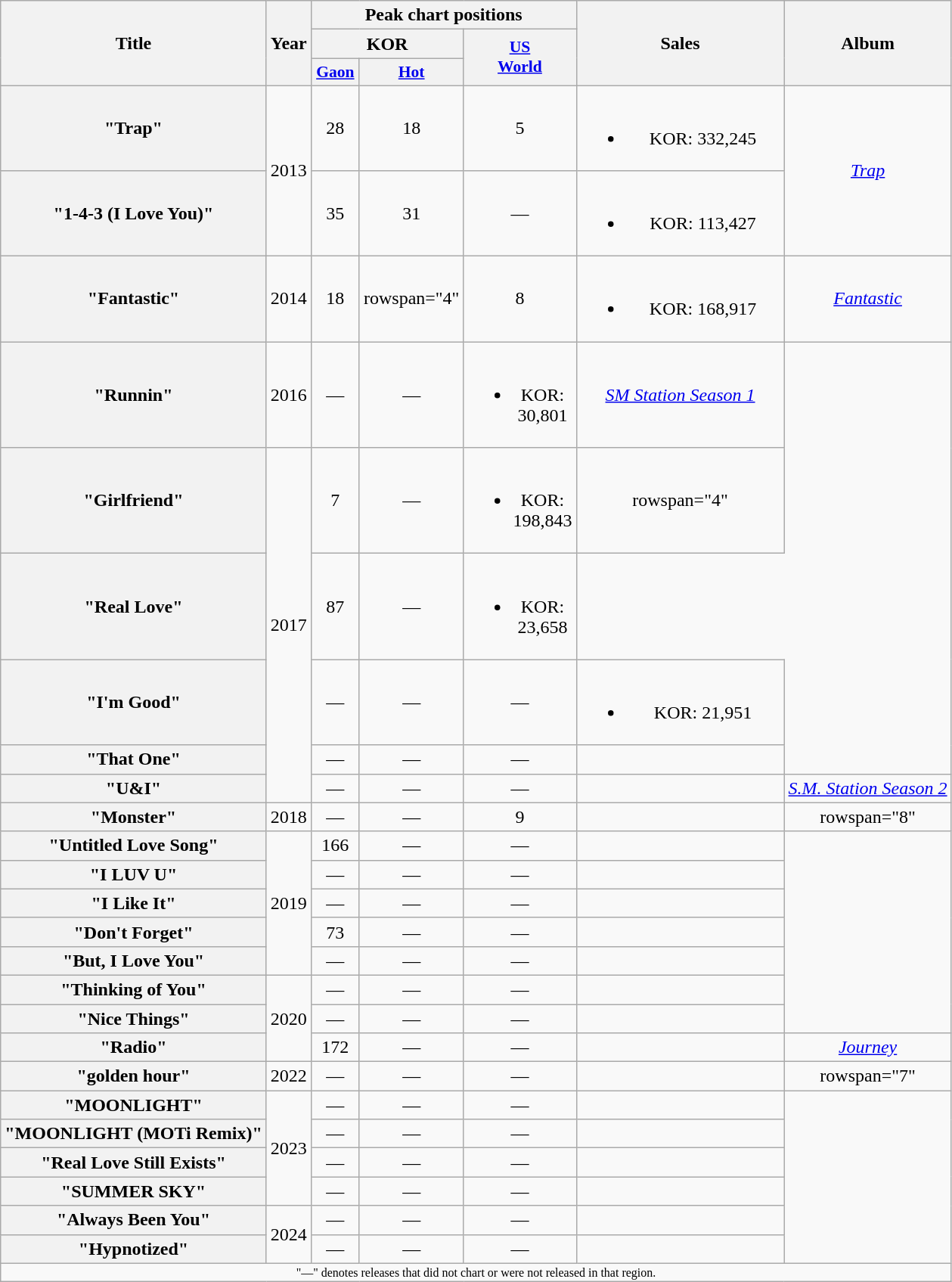<table class="wikitable plainrowheaders" style="text-align:center;">
<tr>
<th scope="col" rowspan="3">Title</th>
<th scope="col" rowspan="3">Year</th>
<th scope="col" colspan="3">Peak chart positions</th>
<th scope="col" rowspan="3" style="width:11em;">Sales </th>
<th scope="col" rowspan="3">Album</th>
</tr>
<tr>
<th scope="col" colspan="2">KOR</th>
<th scope="col" rowspan="2" style="width:2.5em;font-size:90%"><a href='#'>US<br>World</a><br></th>
</tr>
<tr>
<th scope="col" style="width:2.5em;font-size:90%"><a href='#'>Gaon</a><br></th>
<th scope="col" style="width:2.5em;font-size:90%"><a href='#'>Hot</a><br></th>
</tr>
<tr>
<th scope="row">"Trap" </th>
<td rowspan="2">2013</td>
<td>28</td>
<td>18</td>
<td>5</td>
<td><br><ul><li>KOR: 332,245</li></ul></td>
<td rowspan="2"><em><a href='#'>Trap</a></em></td>
</tr>
<tr>
<th scope="row">"1-4-3 (I Love You)" </th>
<td>35</td>
<td>31</td>
<td>—</td>
<td><br><ul><li>KOR: 113,427</li></ul></td>
</tr>
<tr>
<th scope="row">"Fantastic"</th>
<td>2014</td>
<td>18</td>
<td>rowspan="4" </td>
<td>8</td>
<td><br><ul><li>KOR: 168,917</li></ul></td>
<td><a href='#'><em>Fantastic</em></a></td>
</tr>
<tr>
<th scope="row">"Runnin" </th>
<td>2016</td>
<td>—</td>
<td>—</td>
<td><br><ul><li>KOR: 30,801</li></ul></td>
<td><em><a href='#'>SM Station Season 1</a></em></td>
</tr>
<tr>
<th scope="row">"Girlfriend" </th>
<td rowspan="5">2017</td>
<td>7</td>
<td>—</td>
<td><br><ul><li>KOR: 198,843</li></ul></td>
<td>rowspan="4" </td>
</tr>
<tr>
<th scope="row">"Real Love" </th>
<td>87</td>
<td>—</td>
<td><br><ul><li>KOR: 23,658</li></ul></td>
</tr>
<tr>
<th scope="row">"I'm Good" </th>
<td>—</td>
<td>—</td>
<td>—</td>
<td><br><ul><li>KOR: 21,951</li></ul></td>
</tr>
<tr>
<th scope="row">"That One"</th>
<td>—</td>
<td>—</td>
<td>—</td>
<td></td>
</tr>
<tr>
<th scope="row">"U&I" </th>
<td>—</td>
<td>—</td>
<td>—</td>
<td></td>
<td><a href='#'><em>S.M. Station Season 2</em></a></td>
</tr>
<tr>
<th scope="row">"Monster"</th>
<td rowspan="1">2018</td>
<td>—</td>
<td>—</td>
<td>9</td>
<td></td>
<td>rowspan="8" </td>
</tr>
<tr>
<th scope="row">"Untitled Love Song" </th>
<td rowspan="5">2019</td>
<td>166</td>
<td>—</td>
<td>—</td>
<td></td>
</tr>
<tr>
<th scope="row">"I LUV U"</th>
<td>—</td>
<td>—</td>
<td>—</td>
<td></td>
</tr>
<tr>
<th scope="row">"I Like It" </th>
<td>—</td>
<td>—</td>
<td>—</td>
<td></td>
</tr>
<tr>
<th scope="row">"Don't Forget" </th>
<td>73</td>
<td>—</td>
<td>—</td>
<td></td>
</tr>
<tr>
<th scope="row">"But, I Love You" </th>
<td>—</td>
<td>—</td>
<td>—</td>
<td></td>
</tr>
<tr>
<th scope="row">"Thinking of You" </th>
<td rowspan="3">2020</td>
<td>—</td>
<td>—</td>
<td>—</td>
<td></td>
</tr>
<tr>
<th scope="row">"Nice Things" </th>
<td>—</td>
<td>—</td>
<td>—</td>
<td></td>
</tr>
<tr>
<th scope="row">"Radio"</th>
<td>172</td>
<td>—</td>
<td>—</td>
<td></td>
<td><em><a href='#'>Journey</a></em></td>
</tr>
<tr>
<th scope="row">"golden hour"  </th>
<td>2022</td>
<td>—</td>
<td>—</td>
<td>—</td>
<td></td>
<td>rowspan="7" </td>
</tr>
<tr>
<th scope="row">"MOONLIGHT"</th>
<td rowspan="4">2023</td>
<td>—</td>
<td>—</td>
<td>—</td>
<td></td>
</tr>
<tr>
<th scope="row">"MOONLIGHT (MOTi Remix)"</th>
<td>—</td>
<td>—</td>
<td>—</td>
<td></td>
</tr>
<tr>
<th scope="row">"Real Love Still Exists"  </th>
<td>—</td>
<td>—</td>
<td>—</td>
<td></td>
</tr>
<tr>
<th scope="row">"SUMMER SKY"</th>
<td>—</td>
<td>—</td>
<td>—</td>
<td></td>
</tr>
<tr>
<th scope="row">"Always Been You"</th>
<td rowspan="2">2024</td>
<td>—</td>
<td>—</td>
<td>—</td>
<td></td>
</tr>
<tr>
<th scope="row">"Hypnotized"</th>
<td>—</td>
<td>—</td>
<td>—</td>
<td></td>
</tr>
<tr>
<td colspan="7" style="font-size:8pt;">"—" denotes releases that did not chart or were not released in that region.</td>
</tr>
</table>
